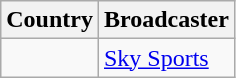<table class="wikitable">
<tr>
<th align=center>Country</th>
<th align=center>Broadcaster</th>
</tr>
<tr>
<td></td>
<td><a href='#'>Sky Sports</a></td>
</tr>
</table>
